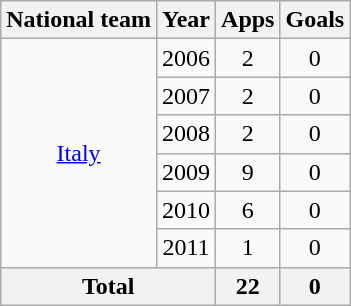<table class="wikitable" style="text-align:center">
<tr>
<th>National team</th>
<th>Year</th>
<th>Apps</th>
<th>Goals</th>
</tr>
<tr>
<td rowspan="6"><a href='#'>Italy</a></td>
<td>2006</td>
<td>2</td>
<td>0</td>
</tr>
<tr>
<td>2007</td>
<td>2</td>
<td>0</td>
</tr>
<tr>
<td>2008</td>
<td>2</td>
<td>0</td>
</tr>
<tr>
<td>2009</td>
<td>9</td>
<td>0</td>
</tr>
<tr>
<td>2010</td>
<td>6</td>
<td>0</td>
</tr>
<tr>
<td>2011</td>
<td>1</td>
<td>0</td>
</tr>
<tr>
<th colspan="2">Total</th>
<th>22</th>
<th>0</th>
</tr>
</table>
